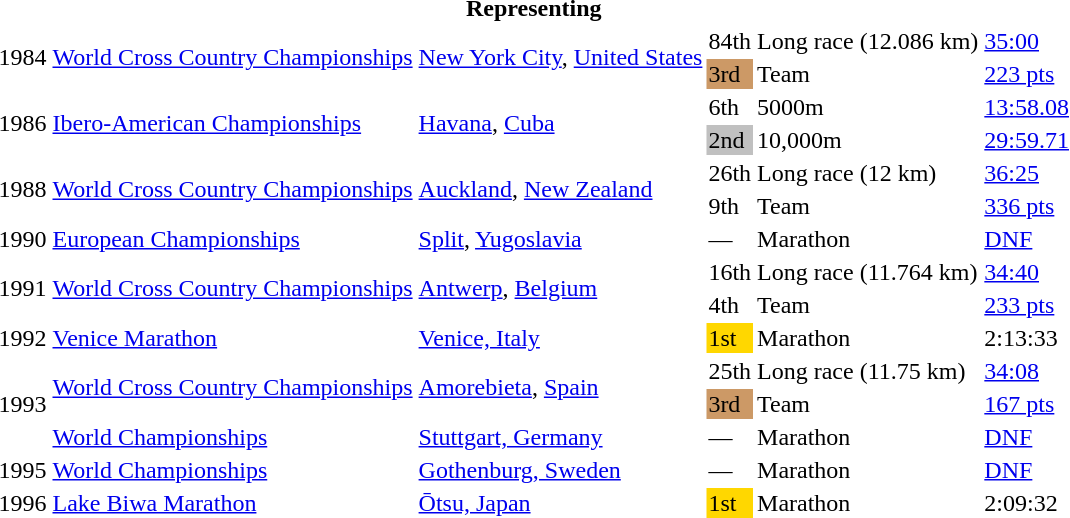<table>
<tr>
<th colspan="6">Representing </th>
</tr>
<tr>
<td rowspan=2>1984</td>
<td rowspan=2><a href='#'>World Cross Country Championships</a></td>
<td rowspan=2><a href='#'>New York City</a>, <a href='#'>United States</a></td>
<td>84th</td>
<td>Long race (12.086 km)</td>
<td><a href='#'>35:00</a></td>
</tr>
<tr>
<td bgcolor="cc9966">3rd</td>
<td>Team</td>
<td><a href='#'>223 pts</a></td>
</tr>
<tr>
<td rowspan=2>1986</td>
<td rowspan=2><a href='#'>Ibero-American Championships</a></td>
<td rowspan=2><a href='#'>Havana</a>, <a href='#'>Cuba</a></td>
<td>6th</td>
<td>5000m</td>
<td><a href='#'>13:58.08</a></td>
</tr>
<tr>
<td bgcolor=silver>2nd</td>
<td>10,000m</td>
<td><a href='#'>29:59.71</a></td>
</tr>
<tr>
<td rowspan=2>1988</td>
<td rowspan=2><a href='#'>World Cross Country Championships</a></td>
<td rowspan=2><a href='#'>Auckland</a>, <a href='#'>New Zealand</a></td>
<td>26th</td>
<td>Long race (12 km)</td>
<td><a href='#'>36:25</a></td>
</tr>
<tr>
<td>9th</td>
<td>Team</td>
<td><a href='#'>336 pts</a></td>
</tr>
<tr>
<td>1990</td>
<td><a href='#'>European Championships</a></td>
<td><a href='#'>Split</a>, <a href='#'>Yugoslavia</a></td>
<td>—</td>
<td>Marathon</td>
<td><a href='#'>DNF</a></td>
</tr>
<tr>
<td rowspan=2>1991</td>
<td rowspan=2><a href='#'>World Cross Country Championships</a></td>
<td rowspan=2><a href='#'>Antwerp</a>, <a href='#'>Belgium</a></td>
<td>16th</td>
<td>Long race (11.764 km)</td>
<td><a href='#'>34:40</a></td>
</tr>
<tr>
<td>4th</td>
<td>Team</td>
<td><a href='#'>233 pts</a></td>
</tr>
<tr>
<td>1992</td>
<td><a href='#'>Venice Marathon</a></td>
<td><a href='#'>Venice, Italy</a></td>
<td bgcolor="gold">1st</td>
<td>Marathon</td>
<td>2:13:33</td>
</tr>
<tr>
<td rowspan=3>1993</td>
<td rowspan=2><a href='#'>World Cross Country Championships</a></td>
<td rowspan=2><a href='#'>Amorebieta</a>, <a href='#'>Spain</a></td>
<td>25th</td>
<td>Long race (11.75 km)</td>
<td><a href='#'>34:08</a></td>
</tr>
<tr>
<td bgcolor="cc9966">3rd</td>
<td>Team</td>
<td><a href='#'>167 pts</a></td>
</tr>
<tr>
<td><a href='#'>World Championships</a></td>
<td><a href='#'>Stuttgart, Germany</a></td>
<td>—</td>
<td>Marathon</td>
<td><a href='#'>DNF</a></td>
</tr>
<tr>
<td>1995</td>
<td><a href='#'>World Championships</a></td>
<td><a href='#'>Gothenburg, Sweden</a></td>
<td>—</td>
<td>Marathon</td>
<td><a href='#'>DNF</a></td>
</tr>
<tr>
<td>1996</td>
<td><a href='#'>Lake Biwa Marathon</a></td>
<td><a href='#'>Ōtsu, Japan</a></td>
<td bgcolor="gold">1st</td>
<td>Marathon</td>
<td>2:09:32</td>
</tr>
</table>
